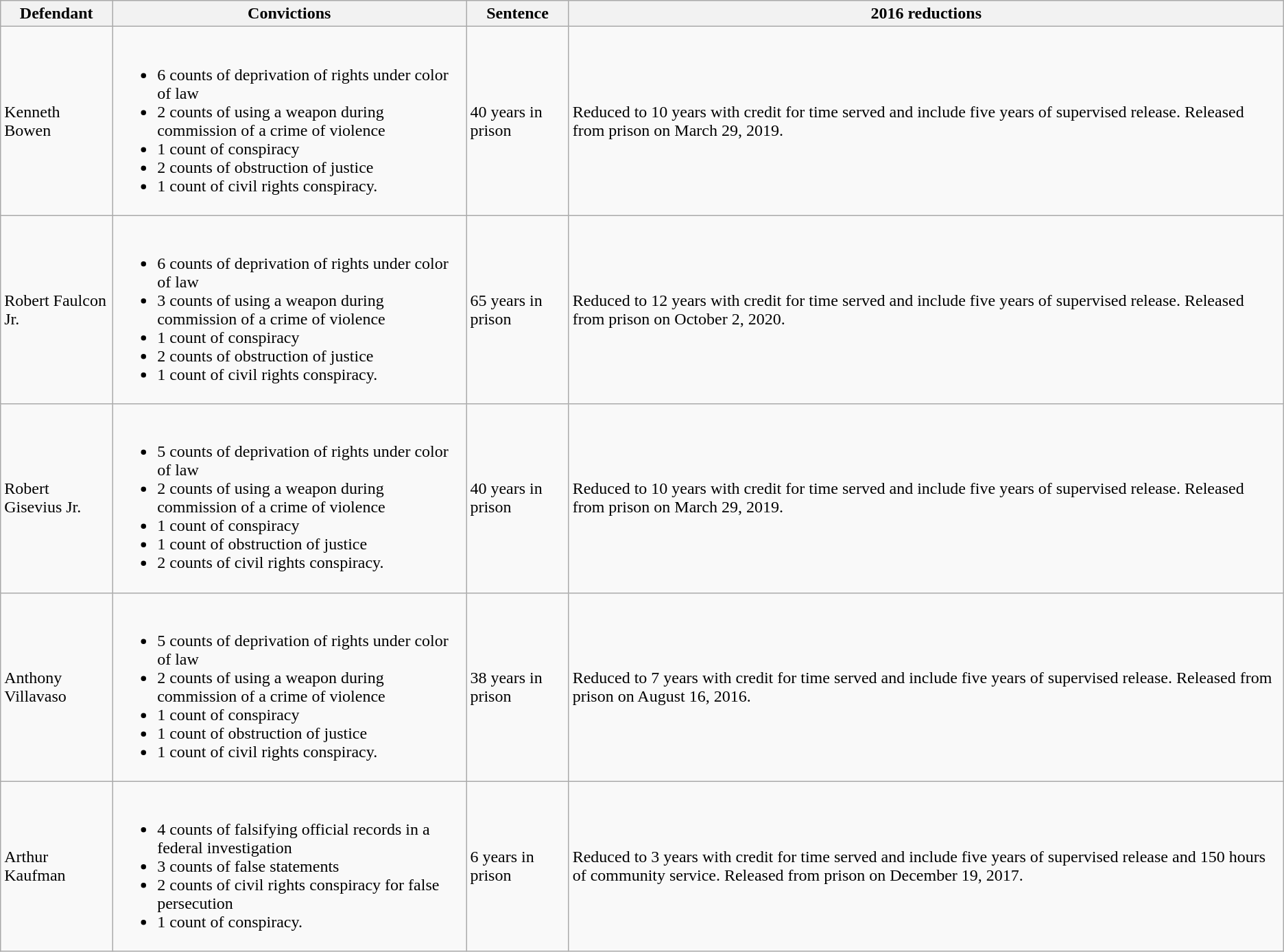<table class="wikitable">
<tr>
<th>Defendant</th>
<th>Convictions</th>
<th>Sentence</th>
<th>2016 reductions</th>
</tr>
<tr>
<td>Kenneth Bowen</td>
<td><br><ul><li>6 counts of deprivation of rights under color of law</li><li>2 counts of using a weapon during commission of a crime of violence</li><li>1 count of conspiracy</li><li>2 counts of obstruction of justice</li><li>1 count of civil rights conspiracy.</li></ul></td>
<td>40 years in prison</td>
<td>Reduced to 10 years with credit for time served and include five years of supervised release. Released from prison on March 29, 2019.</td>
</tr>
<tr>
<td>Robert Faulcon Jr.</td>
<td><br><ul><li>6 counts of deprivation of rights under color of law</li><li>3 counts of using a weapon during commission of a crime of violence</li><li>1 count of conspiracy</li><li>2 counts of obstruction of justice</li><li>1 count of civil rights conspiracy.</li></ul></td>
<td>65 years in prison</td>
<td>Reduced to 12 years with credit for time served and include five years of supervised release. Released from prison on October 2, 2020.</td>
</tr>
<tr>
<td>Robert Gisevius Jr.</td>
<td><br><ul><li>5 counts of deprivation of rights under color of law</li><li>2 counts of using a weapon during commission of a crime of violence</li><li>1 count of conspiracy</li><li>1 count of obstruction of justice</li><li>2 counts of civil rights conspiracy.</li></ul></td>
<td>40 years in prison</td>
<td>Reduced to 10 years with credit for time served and include five years of supervised release. Released from prison on March 29, 2019.</td>
</tr>
<tr>
<td>Anthony Villavaso</td>
<td><br><ul><li>5 counts of deprivation of rights under color of law</li><li>2 counts of using a weapon during commission of a crime of violence</li><li>1 count of conspiracy</li><li>1 count of obstruction of justice</li><li>1 count of civil rights conspiracy.</li></ul></td>
<td>38 years in prison</td>
<td>Reduced to 7 years with credit for time served and include five years of supervised release. Released from prison on August 16, 2016.</td>
</tr>
<tr>
<td>Arthur Kaufman</td>
<td><br><ul><li>4 counts of falsifying official records in a federal investigation</li><li>3 counts of false statements</li><li>2 counts of civil rights conspiracy for false persecution</li><li>1 count of conspiracy.</li></ul></td>
<td>6 years in prison</td>
<td>Reduced to 3 years with credit for time served and include five years of supervised release and 150 hours of community service. Released from prison on December 19, 2017.</td>
</tr>
</table>
